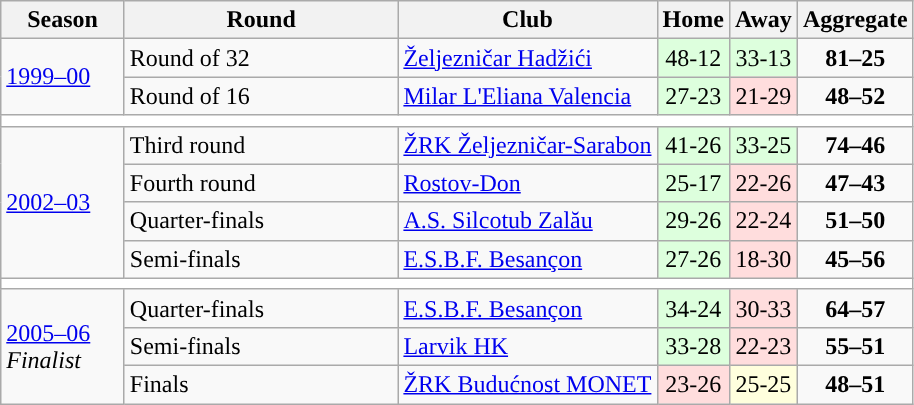<table class="wikitable">
<tr>
<th width=75>Season</th>
<th width=175>Round</th>
<th>Club</th>
<th>Home</th>
<th>Away</th>
<th>Aggregate</th>
</tr>
<tr>
<td rowspan=2><a href='#'>1999–00</a></td>
<td>Round of 32</td>
<td> <a href='#'>Željezničar Hadžići</a></td>
<td style="text-align:center; background:#dfd;">48-12</td>
<td style="text-align:center; background:#dfd;">33-13</td>
<td style="text-align:center;"><strong>81–25</strong></td>
</tr>
<tr>
<td>Round of 16</td>
<td> <a href='#'>Milar L'Eliana Valencia</a></td>
<td style="text-align:center; background:#dfd;">27-23</td>
<td style="text-align:center; background:#fdd;">21-29</td>
<td style="text-align:center;"><strong>48–52</strong></td>
</tr>
<tr>
<td colspan=7 style="text-align: center;" bgcolor=white></td>
</tr>
<tr>
<td rowspan=4><a href='#'>2002–03</a></td>
<td>Third round</td>
<td> <a href='#'>ŽRK Željezničar-Sarabon</a></td>
<td style="text-align:center; background:#dfd;">41-26</td>
<td style="text-align:center; background:#dfd;">33-25</td>
<td style="text-align:center;"><strong>74–46</strong></td>
</tr>
<tr>
<td>Fourth round</td>
<td> <a href='#'>Rostov-Don</a></td>
<td style="text-align:center; background:#dfd;">25-17</td>
<td style="text-align:center; background:#fdd;">22-26</td>
<td style="text-align:center;"><strong>47–43</strong></td>
</tr>
<tr>
<td>Quarter-finals</td>
<td> <a href='#'>A.S. Silcotub Zalău</a></td>
<td style="text-align:center; background:#dfd;">29-26</td>
<td style="text-align:center; background:#fdd;">22-24</td>
<td style="text-align:center;"><strong>51–50</strong></td>
</tr>
<tr>
<td>Semi-finals</td>
<td> <a href='#'>E.S.B.F. Besançon</a></td>
<td style="text-align:center; background:#dfd;">27-26</td>
<td style="text-align:center; background:#fdd;">18-30</td>
<td style="text-align:center;"><strong>45–56</strong></td>
</tr>
<tr>
<td colspan=7 style="text-align: center;" bgcolor=white></td>
</tr>
<tr>
<td rowspan=3><a href='#'>2005–06</a><br> <em>Finalist</em></td>
<td>Quarter-finals</td>
<td> <a href='#'>E.S.B.F. Besançon</a></td>
<td style="text-align:center; background:#dfd;">34-24</td>
<td style="text-align:center; background:#fdd;">30-33</td>
<td style="text-align:center;"><strong>64–57</strong></td>
</tr>
<tr>
<td>Semi-finals</td>
<td> <a href='#'>Larvik HK</a></td>
<td style="text-align:center; background:#dfd;">33-28</td>
<td style="text-align:center; background:#fdd;">22-23</td>
<td style="text-align:center;"><strong>55–51</strong></td>
</tr>
<tr>
<td>Finals</td>
<td> <a href='#'>ŽRK Budućnost MONET</a></td>
<td style="text-align:center; background:#fdd;">23-26</td>
<td style="text-align:center; background:#ffd;">25-25</td>
<td style="text-align:center;"><strong>48–51</strong></td>
</tr>
</table>
